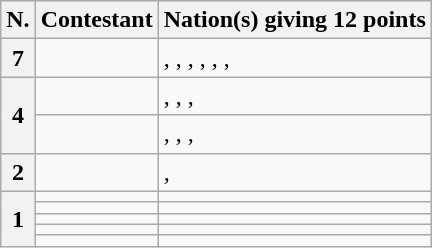<table class="wikitable plainrowheaders">
<tr>
<th scope="col">N.</th>
<th scope="col">Contestant</th>
<th scope="col">Nation(s) giving 12 points</th>
</tr>
<tr>
<th scope="row">7</th>
<td></td>
<td>, , , , , , </td>
</tr>
<tr>
<th scope="row" rowspan="2">4</th>
<td></td>
<td>, , , </td>
</tr>
<tr>
<td></td>
<td>, , , </td>
</tr>
<tr>
<th scope="row">2</th>
<td></td>
<td>, </td>
</tr>
<tr>
<th scope="row" rowspan="5">1</th>
<td></td>
<td></td>
</tr>
<tr>
<td></td>
<td></td>
</tr>
<tr>
<td></td>
<td></td>
</tr>
<tr>
<td></td>
<td></td>
</tr>
<tr>
<td></td>
<td></td>
</tr>
</table>
